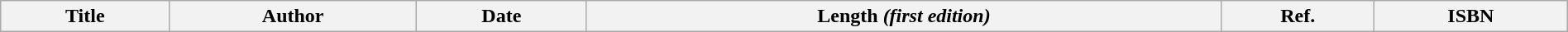<table class="wikitable plainrowheaders" style="width:100%; margin:auto;">
<tr>
<th>Title</th>
<th>Author</th>
<th>Date</th>
<th>Length <em>(first edition)</em></th>
<th>Ref.</th>
<th>ISBN<br>











</th>
</tr>
</table>
